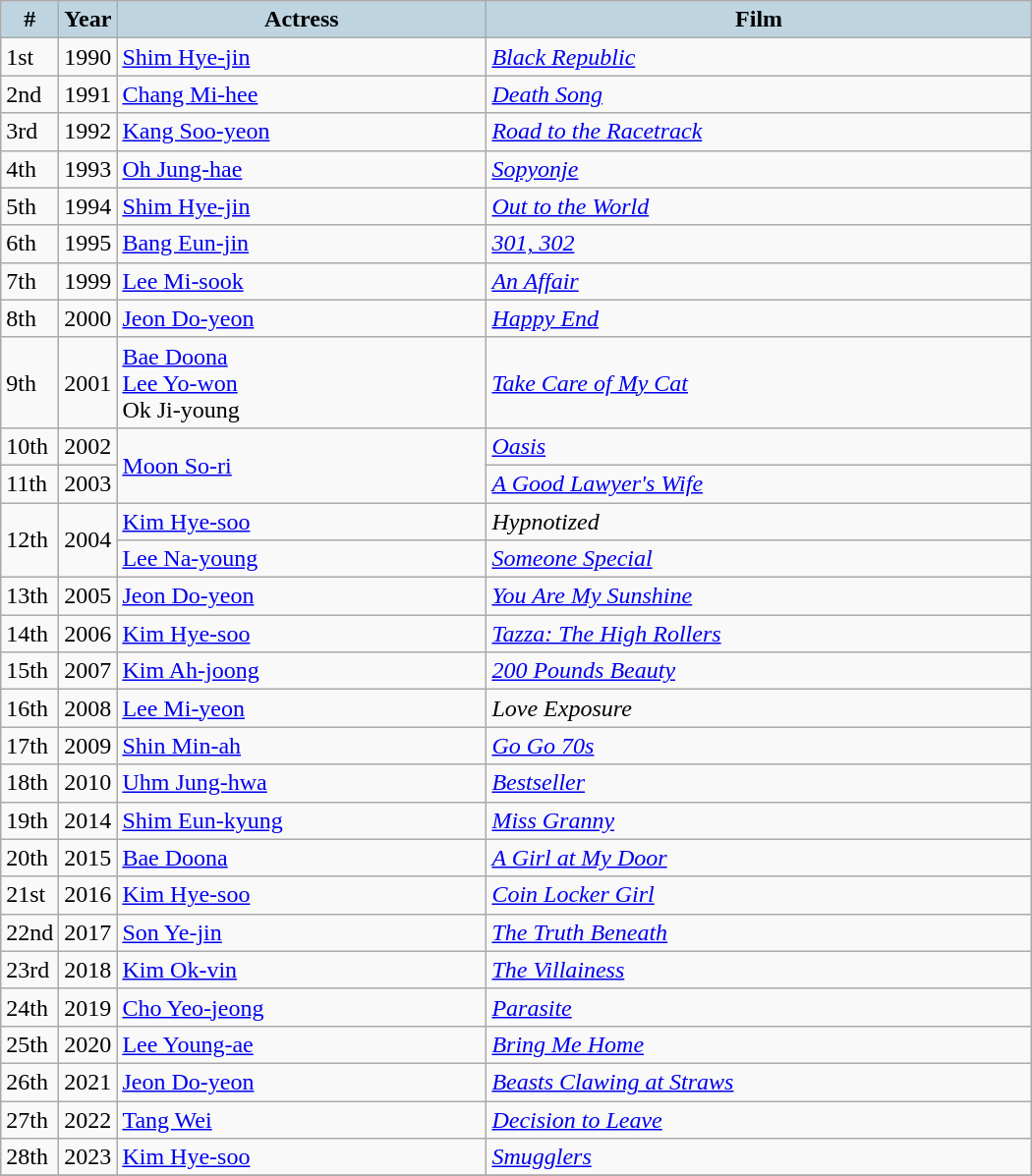<table class="wikitable" style="width:700px">
<tr>
<th style="background:#BED5E1; width:10px">#</th>
<th style="background:#BED5E1; width:10px">Year</th>
<th style="background:#BED5E1;">Actress</th>
<th style="background:#BED5E1;">Film</th>
</tr>
<tr>
<td>1st</td>
<td>1990</td>
<td><a href='#'>Shim Hye-jin</a></td>
<td><em><a href='#'>Black Republic</a></em></td>
</tr>
<tr>
<td>2nd</td>
<td>1991</td>
<td><a href='#'>Chang Mi-hee</a></td>
<td><em><a href='#'>Death Song</a></em></td>
</tr>
<tr>
<td>3rd</td>
<td>1992</td>
<td><a href='#'>Kang Soo-yeon</a></td>
<td><em><a href='#'>Road to the Racetrack</a></em></td>
</tr>
<tr>
<td>4th</td>
<td>1993</td>
<td><a href='#'>Oh Jung-hae</a></td>
<td><em><a href='#'>Sopyonje</a></em></td>
</tr>
<tr>
<td>5th</td>
<td>1994</td>
<td><a href='#'>Shim Hye-jin</a></td>
<td><em><a href='#'>Out to the World</a></em></td>
</tr>
<tr>
<td>6th</td>
<td>1995</td>
<td><a href='#'>Bang Eun-jin</a></td>
<td><em><a href='#'>301, 302</a></em></td>
</tr>
<tr>
<td>7th</td>
<td>1999</td>
<td><a href='#'>Lee Mi-sook</a></td>
<td><em><a href='#'>An Affair</a></em></td>
</tr>
<tr>
<td>8th</td>
<td>2000</td>
<td><a href='#'>Jeon Do-yeon</a></td>
<td><em><a href='#'>Happy End</a></em></td>
</tr>
<tr>
<td>9th</td>
<td>2001</td>
<td><a href='#'>Bae Doona</a> <br> <a href='#'>Lee Yo-won</a> <br> Ok Ji-young</td>
<td><em><a href='#'>Take Care of My Cat</a></em></td>
</tr>
<tr>
<td>10th</td>
<td>2002</td>
<td rowspan=2><a href='#'>Moon So-ri</a></td>
<td><em><a href='#'>Oasis</a></em></td>
</tr>
<tr>
<td>11th</td>
<td>2003</td>
<td><em><a href='#'>A Good Lawyer's Wife</a></em></td>
</tr>
<tr>
<td rowspan=2>12th</td>
<td rowspan=2>2004</td>
<td><a href='#'>Kim Hye-soo</a></td>
<td><em>Hypnotized</em></td>
</tr>
<tr>
<td><a href='#'>Lee Na-young</a></td>
<td><em><a href='#'>Someone Special</a></em></td>
</tr>
<tr>
<td>13th</td>
<td>2005</td>
<td><a href='#'>Jeon Do-yeon</a></td>
<td><em><a href='#'>You Are My Sunshine</a></em></td>
</tr>
<tr>
<td>14th</td>
<td>2006</td>
<td><a href='#'>Kim Hye-soo</a></td>
<td><em><a href='#'>Tazza: The High Rollers</a></em></td>
</tr>
<tr>
<td>15th</td>
<td>2007</td>
<td><a href='#'>Kim Ah-joong</a></td>
<td><em><a href='#'>200 Pounds Beauty</a></em></td>
</tr>
<tr>
<td>16th</td>
<td>2008</td>
<td><a href='#'>Lee Mi-yeon</a></td>
<td><em>Love Exposure</em></td>
</tr>
<tr>
<td>17th</td>
<td>2009</td>
<td><a href='#'>Shin Min-ah</a></td>
<td><em><a href='#'>Go Go 70s</a></em></td>
</tr>
<tr>
<td>18th</td>
<td>2010</td>
<td><a href='#'>Uhm Jung-hwa</a></td>
<td><em><a href='#'>Bestseller</a></em></td>
</tr>
<tr>
<td>19th</td>
<td>2014</td>
<td><a href='#'>Shim Eun-kyung</a></td>
<td><em><a href='#'>Miss Granny</a></em></td>
</tr>
<tr>
<td>20th</td>
<td>2015</td>
<td><a href='#'>Bae Doona</a></td>
<td><em><a href='#'>A Girl at My Door</a></em></td>
</tr>
<tr>
<td>21st</td>
<td>2016</td>
<td><a href='#'>Kim Hye-soo</a></td>
<td><em><a href='#'>Coin Locker Girl</a></em></td>
</tr>
<tr>
<td>22nd</td>
<td>2017</td>
<td><a href='#'>Son Ye-jin</a></td>
<td><em><a href='#'>The Truth Beneath</a></em></td>
</tr>
<tr>
<td>23rd</td>
<td>2018</td>
<td><a href='#'>Kim Ok-vin</a></td>
<td><em><a href='#'>The Villainess</a></em></td>
</tr>
<tr>
<td>24th</td>
<td>2019</td>
<td><a href='#'>Cho Yeo-jeong</a></td>
<td><em><a href='#'>Parasite</a></em></td>
</tr>
<tr>
<td>25th</td>
<td>2020</td>
<td><a href='#'>Lee Young-ae</a></td>
<td><em><a href='#'>Bring Me Home</a></em></td>
</tr>
<tr>
<td>26th</td>
<td>2021</td>
<td><a href='#'>Jeon Do-yeon</a></td>
<td><em><a href='#'>Beasts Clawing at Straws</a></em></td>
</tr>
<tr>
<td>27th</td>
<td>2022</td>
<td><a href='#'>Tang Wei</a></td>
<td><em><a href='#'>Decision to Leave</a></em></td>
</tr>
<tr>
<td>28th</td>
<td>2023</td>
<td><a href='#'>Kim Hye-soo</a></td>
<td><em><a href='#'>Smugglers</a></em></td>
</tr>
<tr>
</tr>
</table>
